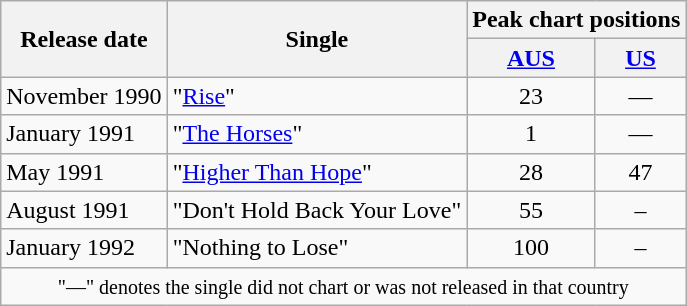<table class="wikitable">
<tr>
<th rowspan="2">Release date</th>
<th rowspan="2">Single</th>
<th colspan="2">Peak chart positions</th>
</tr>
<tr>
<th><a href='#'>AUS</a><br></th>
<th><a href='#'>US</a><br></th>
</tr>
<tr>
<td>November 1990</td>
<td>"<a href='#'>Rise</a>"</td>
<td align="center">23</td>
<td align="center">—</td>
</tr>
<tr>
<td>January 1991</td>
<td>"<a href='#'>The Horses</a>"</td>
<td align="center">1</td>
<td align="center">—</td>
</tr>
<tr>
<td>May 1991</td>
<td>"<a href='#'>Higher Than Hope</a>"</td>
<td align="center">28</td>
<td align="center">47</td>
</tr>
<tr>
<td>August 1991</td>
<td>"Don't Hold Back Your Love"</td>
<td align="center">55</td>
<td align="center">–</td>
</tr>
<tr>
<td>January 1992</td>
<td>"Nothing to Lose"</td>
<td align="center">100</td>
<td align="center">–</td>
</tr>
<tr>
<td align="center" colspan="4"><small>"—" denotes the single did not chart or was not released in that country</small></td>
</tr>
</table>
